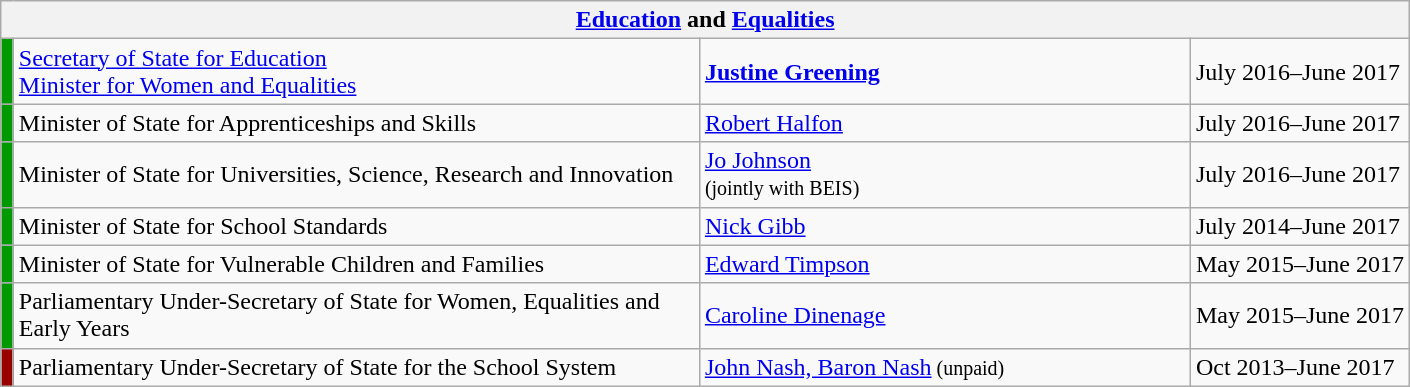<table class="wikitable">
<tr>
<th colspan="4"><a href='#'>Education</a> and <a href='#'>Equalities</a></th>
</tr>
<tr>
<td style="width:1px; background:#090;"></td>
<td style="width: 450px;"><a href='#'>Secretary of State for Education</a><br><a href='#'>Minister for Women and Equalities</a></td>
<td style="width: 320px;"><strong><a href='#'>Justine Greening</a></strong></td>
<td>July 2016–June 2017</td>
</tr>
<tr>
<td style="width:1px; background:#090;"></td>
<td>Minister of State for Apprenticeships and Skills</td>
<td><a href='#'>Robert Halfon</a></td>
<td>July 2016–June 2017</td>
</tr>
<tr>
<td style="width:1px; background:#090;"></td>
<td>Minister of State for Universities, Science, Research and Innovation</td>
<td><a href='#'>Jo Johnson</a><br><small> (jointly with BEIS)</small></td>
<td>July 2016–June 2017</td>
</tr>
<tr>
<td style="width:1px; background:#090;"></td>
<td>Minister of State for School Standards</td>
<td><a href='#'>Nick Gibb</a></td>
<td>July 2014–June 2017</td>
</tr>
<tr>
<td style="width:1px; background:#090;"></td>
<td>Minister of State for Vulnerable Children and Families</td>
<td><a href='#'>Edward Timpson</a></td>
<td>May 2015–June 2017</td>
</tr>
<tr>
<td style="width:1px; background:#090;"></td>
<td>Parliamentary Under-Secretary of State for Women, Equalities and Early Years</td>
<td><a href='#'>Caroline Dinenage</a></td>
<td>May 2015–June 2017</td>
</tr>
<tr>
<td style="width:1px; background:#900;"></td>
<td>Parliamentary Under-Secretary of State for the School System</td>
<td><a href='#'>John Nash, Baron Nash</a><small> (unpaid)</small></td>
<td>Oct 2013–June 2017</td>
</tr>
</table>
